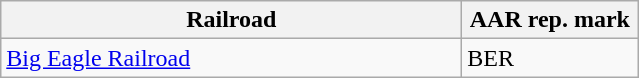<table class="wikitable" border="1">
<tr>
<th width="300px">Railroad</th>
<th width="110px">AAR rep. mark</th>
</tr>
<tr>
<td width="300px"><a href='#'>Big Eagle Railroad</a></td>
<td width="110px">BER</td>
</tr>
</table>
